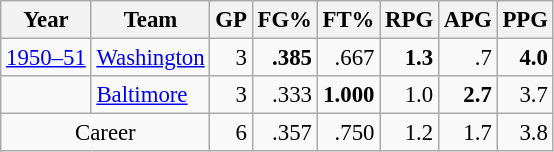<table class="wikitable sortable" style="font-size:95%; text-align:right;">
<tr>
<th>Year</th>
<th>Team</th>
<th>GP</th>
<th>FG%</th>
<th>FT%</th>
<th>RPG</th>
<th>APG</th>
<th>PPG</th>
</tr>
<tr>
<td style="text-align:left;"><a href='#'>1950–51</a></td>
<td style="text-align:left;"><a href='#'>Washington</a></td>
<td>3</td>
<td><strong>.385</strong></td>
<td>.667</td>
<td><strong>1.3</strong></td>
<td>.7</td>
<td><strong>4.0</strong></td>
</tr>
<tr>
<td style="text-align:left;"></td>
<td style="text-align:left;"><a href='#'>Baltimore</a></td>
<td>3</td>
<td>.333</td>
<td><strong>1.000</strong></td>
<td>1.0</td>
<td><strong>2.7</strong></td>
<td>3.7</td>
</tr>
<tr>
<td colspan="2" style="text-align:center;">Career</td>
<td>6</td>
<td>.357</td>
<td>.750</td>
<td>1.2</td>
<td>1.7</td>
<td>3.8</td>
</tr>
</table>
